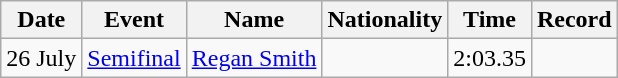<table class="wikitable" style=text-align:center>
<tr>
<th>Date</th>
<th>Event</th>
<th>Name</th>
<th>Nationality</th>
<th>Time</th>
<th>Record</th>
</tr>
<tr>
<td>26 July</td>
<td><a href='#'>Semifinal</a></td>
<td align=left><a href='#'>Regan Smith</a></td>
<td align=left></td>
<td>2:03.35</td>
<td></td>
</tr>
</table>
